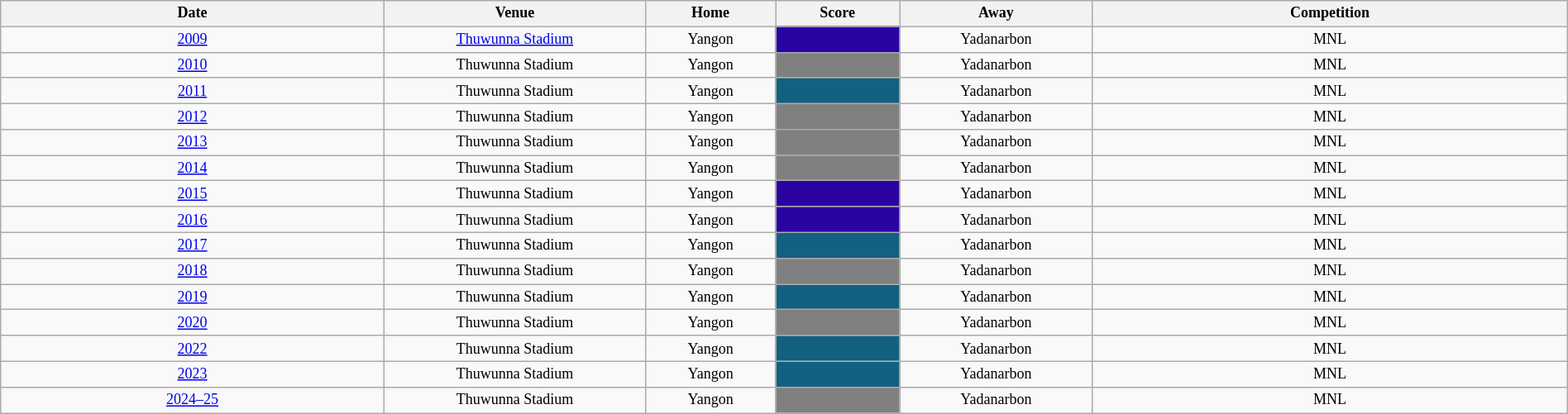<table class="wikitable" style="text-align: center; width: 100%; font-size: 12px">
<tr>
<th width=120>Date</th>
<th width=80>Venue</th>
<th width=35>Home</th>
<th width=35>Score</th>
<th width=35>Away</th>
<th width=150>Competition</th>
</tr>
<tr>
<td><a href='#'>2009</a></td>
<td><a href='#'>Thuwunna Stadium</a></td>
<td>Yangon</td>
<td bgcolor=2b03a3></td>
<td>Yadanarbon</td>
<td>MNL</td>
</tr>
<tr>
<td><a href='#'>2010</a></td>
<td>Thuwunna Stadium</td>
<td>Yangon</td>
<td bgcolor=808080></td>
<td>Yadanarbon</td>
<td>MNL</td>
</tr>
<tr>
<td><a href='#'>2011</a></td>
<td>Thuwunna Stadium</td>
<td>Yangon</td>
<td bgcolor=126180></td>
<td>Yadanarbon</td>
<td>MNL</td>
</tr>
<tr>
<td><a href='#'>2012</a></td>
<td>Thuwunna Stadium</td>
<td>Yangon</td>
<td bgcolor=808080></td>
<td>Yadanarbon</td>
<td>MNL</td>
</tr>
<tr>
<td><a href='#'>2013</a></td>
<td>Thuwunna Stadium</td>
<td>Yangon</td>
<td bgcolor=808080></td>
<td>Yadanarbon</td>
<td>MNL</td>
</tr>
<tr>
<td><a href='#'>2014</a></td>
<td>Thuwunna Stadium</td>
<td>Yangon</td>
<td bgcolor=808080></td>
<td>Yadanarbon</td>
<td>MNL</td>
</tr>
<tr>
<td><a href='#'>2015</a></td>
<td>Thuwunna Stadium</td>
<td>Yangon</td>
<td bgcolor=2b03a3></td>
<td>Yadanarbon</td>
<td>MNL</td>
</tr>
<tr>
<td><a href='#'>2016</a></td>
<td>Thuwunna Stadium</td>
<td>Yangon</td>
<td bgcolor=2b03a3></td>
<td>Yadanarbon</td>
<td>MNL</td>
</tr>
<tr>
<td><a href='#'>2017</a></td>
<td>Thuwunna Stadium</td>
<td>Yangon</td>
<td bgcolor=126180></td>
<td>Yadanarbon</td>
<td>MNL</td>
</tr>
<tr>
<td><a href='#'>2018</a></td>
<td>Thuwunna Stadium</td>
<td>Yangon</td>
<td bgcolor=808080></td>
<td>Yadanarbon</td>
<td>MNL</td>
</tr>
<tr>
<td><a href='#'>2019</a></td>
<td>Thuwunna Stadium</td>
<td>Yangon</td>
<td bgcolor=126180></td>
<td>Yadanarbon</td>
<td>MNL</td>
</tr>
<tr>
<td><a href='#'>2020</a></td>
<td>Thuwunna Stadium</td>
<td>Yangon</td>
<td bgcolor=808080></td>
<td>Yadanarbon</td>
<td>MNL</td>
</tr>
<tr>
<td><a href='#'>2022</a></td>
<td>Thuwunna Stadium</td>
<td>Yangon</td>
<td bgcolor=126180></td>
<td>Yadanarbon</td>
<td>MNL</td>
</tr>
<tr>
<td><a href='#'>2023</a></td>
<td>Thuwunna Stadium</td>
<td>Yangon</td>
<td bgcolor=126180></td>
<td>Yadanarbon</td>
<td>MNL</td>
</tr>
<tr>
<td><a href='#'>2024–25</a></td>
<td>Thuwunna Stadium</td>
<td>Yangon</td>
<td bgcolor=808080></td>
<td>Yadanarbon</td>
<td>MNL</td>
</tr>
</table>
